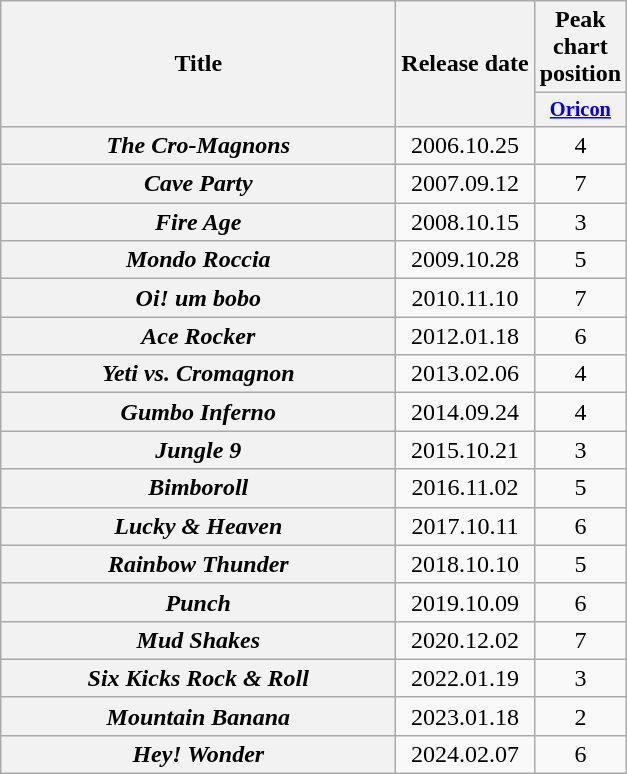<table class="wikitable plainrowheaders" style="text-align:center;">
<tr>
<th scope="col" rowspan="2" style="width:16em;">Title</th>
<th scope="col" rowspan="2">Release date</th>
<th scope="col" colspan="1">Peak chart position</th>
</tr>
<tr>
<th style="width:3em;font-size:85%"><a href='#'>Oricon</a></th>
</tr>
<tr>
<th scope="row"><em>The Cro-Magnons</em></th>
<td>2006.10.25</td>
<td>4</td>
</tr>
<tr>
<th scope="row"><em>Cave Party</em></th>
<td>2007.09.12</td>
<td>7</td>
</tr>
<tr>
<th scope="row"><em>Fire Age</em></th>
<td>2008.10.15</td>
<td>3</td>
</tr>
<tr>
<th scope="row"><em>Mondo Roccia</em></th>
<td>2009.10.28</td>
<td>5</td>
</tr>
<tr>
<th scope="row"><em>Oi! um bobo</em></th>
<td>2010.11.10</td>
<td>7</td>
</tr>
<tr>
<th scope="row"><em>Ace Rocker</em></th>
<td>2012.01.18</td>
<td>6</td>
</tr>
<tr>
<th scope="row"><em>Yeti vs. Cromagnon</em></th>
<td>2013.02.06</td>
<td>4</td>
</tr>
<tr>
<th scope="row"><em>Gumbo Inferno</em></th>
<td>2014.09.24</td>
<td>4</td>
</tr>
<tr>
<th scope="row"><em>Jungle 9</em></th>
<td>2015.10.21</td>
<td>3</td>
</tr>
<tr>
<th scope="row"><em>Bimboroll</em></th>
<td>2016.11.02</td>
<td>5</td>
</tr>
<tr>
<th scope="row"><em>Lucky & Heaven</em></th>
<td>2017.10.11</td>
<td>6</td>
</tr>
<tr>
<th scope="row"><em>Rainbow Thunder</em></th>
<td>2018.10.10</td>
<td>5</td>
</tr>
<tr>
<th scope="row"><em>Punch</em></th>
<td>2019.10.09</td>
<td>6</td>
</tr>
<tr>
<th scope="row"><em>Mud Shakes</em></th>
<td>2020.12.02</td>
<td>7</td>
</tr>
<tr>
<th scope="row"><em>Six Kicks Rock & Roll</em></th>
<td>2022.01.19</td>
<td>3</td>
</tr>
<tr>
<th scope="row"><em>Mountain Banana</em></th>
<td>2023.01.18</td>
<td>2</td>
</tr>
<tr>
<th scope="row"><em>Hey! Wonder</em></th>
<td>2024.02.07</td>
<td>6</td>
</tr>
</table>
